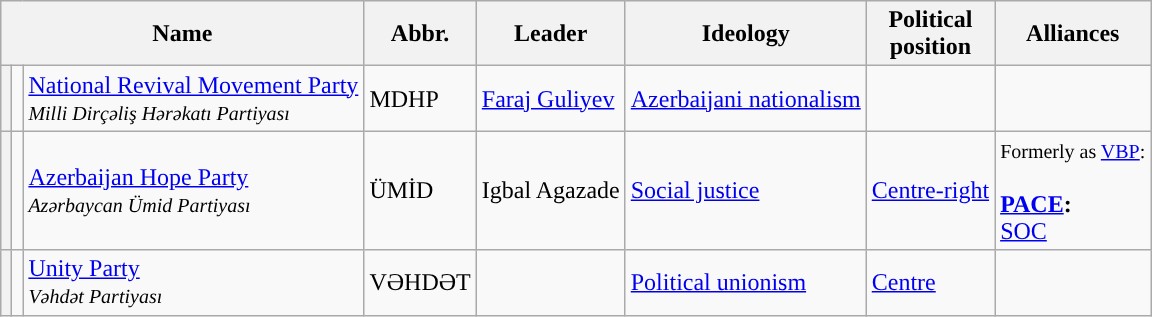<table class="wikitable sortable">
<tr ">
<th colspan=3>Name</th>
<th>Abbr.</th>
<th>Leader</th>
<th>Ideology</th>
<th>Political<br>position</th>
<th>Alliances</th>
</tr>
<tr>
<th style="background-color: "></th>
<td></td>
<td><a href='#'>National Revival Movement Party</a><br><small><em>Milli Dirçəliş Hərəkatı Partiyası</em></small></td>
<td>MDHP</td>
<td><a href='#'>Faraj Guliyev</a></td>
<td><a href='#'>Azerbaijani nationalism</a></td>
<td></td>
</tr>
<tr>
<th style="background-color: "></th>
<td><br></td>
<td><a href='#'>Azerbaijan Hope Party</a><br><small><em>Azərbaycan Ümid Partiyası</em></small></td>
<td>ÜMİD</td>
<td>Igbal Agazade</td>
<td><a href='#'>Social justice</a></td>
<td><a href='#'>Centre-right</a></td>
<td><small>Formerly as <a href='#'>VBP</a>:</small><br><br><strong><a href='#'>PACE</a>:</strong><br><a href='#'>SOC</a></td>
</tr>
<tr>
<th style="background-color: "></th>
<td></td>
<td><a href='#'>Unity Party</a><br><small><em>Vəhdət Partiyası</em></small></td>
<td>VƏHDƏT</td>
<td></td>
<td><a href='#'>Political unionism</a></td>
<td><a href='#'>Centre</a></td>
<td></td>
</tr>
</table>
